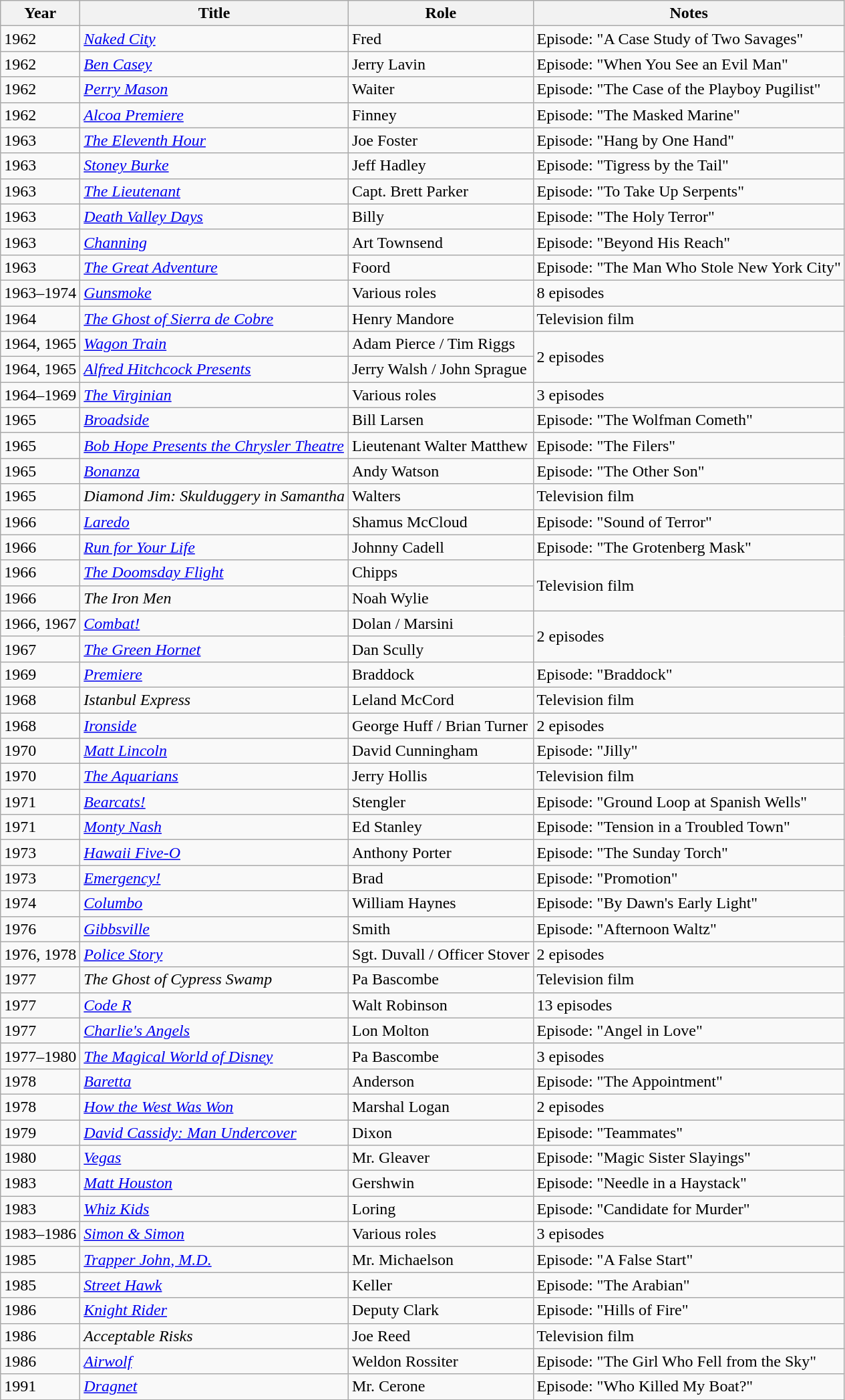<table class="wikitable sortable">
<tr>
<th>Year</th>
<th>Title</th>
<th>Role</th>
<th>Notes</th>
</tr>
<tr>
<td>1962</td>
<td><a href='#'><em>Naked City</em></a></td>
<td>Fred</td>
<td>Episode: "A Case Study of Two Savages"</td>
</tr>
<tr>
<td>1962</td>
<td><em><a href='#'>Ben Casey</a></em></td>
<td>Jerry Lavin</td>
<td>Episode: "When You See an Evil Man"</td>
</tr>
<tr>
<td>1962</td>
<td><a href='#'><em>Perry Mason</em></a></td>
<td>Waiter</td>
<td>Episode: "The Case of the Playboy Pugilist"</td>
</tr>
<tr>
<td>1962</td>
<td><em><a href='#'>Alcoa Premiere</a></em></td>
<td>Finney</td>
<td>Episode: "The Masked Marine"</td>
</tr>
<tr>
<td>1963</td>
<td><a href='#'><em>The Eleventh Hour</em></a></td>
<td>Joe Foster</td>
<td>Episode: "Hang by One Hand"</td>
</tr>
<tr>
<td>1963</td>
<td><a href='#'><em>Stoney Burke</em></a></td>
<td>Jeff Hadley</td>
<td>Episode: "Tigress by the Tail"</td>
</tr>
<tr>
<td>1963</td>
<td><em><a href='#'>The Lieutenant</a></em></td>
<td>Capt. Brett Parker</td>
<td>Episode: "To Take Up Serpents"</td>
</tr>
<tr>
<td>1963</td>
<td><em><a href='#'>Death Valley Days</a></em></td>
<td>Billy</td>
<td>Episode: "The Holy Terror"</td>
</tr>
<tr>
<td>1963</td>
<td><a href='#'><em>Channing</em></a></td>
<td>Art Townsend</td>
<td>Episode: "Beyond His Reach"</td>
</tr>
<tr>
<td>1963</td>
<td><a href='#'><em>The Great Adventure</em></a></td>
<td>Foord</td>
<td>Episode: "The Man Who Stole New York City"</td>
</tr>
<tr>
<td>1963–1974</td>
<td><em><a href='#'>Gunsmoke</a></em></td>
<td>Various roles</td>
<td>8 episodes</td>
</tr>
<tr>
<td>1964</td>
<td><em><a href='#'>The Ghost of Sierra de Cobre</a></em></td>
<td>Henry Mandore</td>
<td>Television film</td>
</tr>
<tr>
<td>1964, 1965</td>
<td><em><a href='#'>Wagon Train</a></em></td>
<td>Adam Pierce / Tim Riggs</td>
<td rowspan="2">2 episodes</td>
</tr>
<tr>
<td>1964, 1965</td>
<td><em><a href='#'>Alfred Hitchcock Presents</a></em></td>
<td>Jerry Walsh / John Sprague</td>
</tr>
<tr>
<td>1964–1969</td>
<td><a href='#'><em>The Virginian</em></a></td>
<td>Various roles</td>
<td>3 episodes</td>
</tr>
<tr>
<td>1965</td>
<td><a href='#'><em>Broadside</em></a></td>
<td>Bill Larsen</td>
<td>Episode: "The Wolfman Cometh"</td>
</tr>
<tr>
<td>1965</td>
<td><em><a href='#'>Bob Hope Presents the Chrysler Theatre</a></em></td>
<td>Lieutenant Walter Matthew</td>
<td>Episode: "The Filers"</td>
</tr>
<tr>
<td>1965</td>
<td><em><a href='#'>Bonanza</a></em></td>
<td>Andy Watson</td>
<td>Episode: "The Other Son"</td>
</tr>
<tr>
<td>1965</td>
<td><em>Diamond Jim: Skulduggery in Samantha</em></td>
<td>Walters</td>
<td>Television film</td>
</tr>
<tr>
<td>1966</td>
<td><a href='#'><em>Laredo</em></a></td>
<td>Shamus McCloud</td>
<td>Episode: "Sound of Terror"</td>
</tr>
<tr>
<td>1966</td>
<td><a href='#'><em>Run for Your Life</em></a></td>
<td>Johnny Cadell</td>
<td>Episode: "The Grotenberg Mask"</td>
</tr>
<tr>
<td>1966</td>
<td><em><a href='#'>The Doomsday Flight</a></em></td>
<td>Chipps</td>
<td rowspan="2">Television film</td>
</tr>
<tr>
<td>1966</td>
<td><em>The Iron Men</em></td>
<td>Noah Wylie</td>
</tr>
<tr>
<td>1966, 1967</td>
<td><em><a href='#'>Combat!</a></em></td>
<td>Dolan / Marsini</td>
<td rowspan="2">2 episodes</td>
</tr>
<tr>
<td>1967</td>
<td><a href='#'><em>The Green Hornet</em></a></td>
<td>Dan Scully</td>
</tr>
<tr>
<td>1969</td>
<td><a href='#'><em>Premiere</em></a></td>
<td>Braddock</td>
<td>Episode: "Braddock"</td>
</tr>
<tr>
<td>1968</td>
<td><em>Istanbul Express</em></td>
<td>Leland McCord</td>
<td>Television film</td>
</tr>
<tr>
<td>1968</td>
<td><a href='#'><em>Ironside</em></a></td>
<td>George Huff / Brian Turner</td>
<td>2 episodes</td>
</tr>
<tr>
<td>1970</td>
<td><em><a href='#'>Matt Lincoln</a></em></td>
<td>David Cunningham</td>
<td>Episode: "Jilly"</td>
</tr>
<tr>
<td>1970</td>
<td><em><a href='#'>The Aquarians</a></em></td>
<td>Jerry Hollis</td>
<td>Television film</td>
</tr>
<tr>
<td>1971</td>
<td><em><a href='#'>Bearcats!</a></em></td>
<td>Stengler</td>
<td>Episode: "Ground Loop at Spanish Wells"</td>
</tr>
<tr>
<td>1971</td>
<td><em><a href='#'>Monty Nash</a></em></td>
<td>Ed Stanley</td>
<td>Episode: "Tension in a Troubled Town"</td>
</tr>
<tr>
<td>1973</td>
<td><a href='#'><em>Hawaii Five-O</em></a></td>
<td>Anthony Porter</td>
<td>Episode: "The Sunday Torch"</td>
</tr>
<tr>
<td>1973</td>
<td><em><a href='#'>Emergency!</a></em></td>
<td>Brad</td>
<td>Episode: "Promotion"</td>
</tr>
<tr>
<td>1974</td>
<td><em><a href='#'>Columbo</a></em></td>
<td>William Haynes</td>
<td>Episode: "By Dawn's Early Light"</td>
</tr>
<tr>
<td>1976</td>
<td><a href='#'><em>Gibbsville</em></a></td>
<td>Smith</td>
<td>Episode: "Afternoon Waltz"</td>
</tr>
<tr>
<td>1976, 1978</td>
<td><a href='#'><em>Police Story</em></a></td>
<td>Sgt. Duvall / Officer Stover</td>
<td>2 episodes</td>
</tr>
<tr>
<td>1977</td>
<td><em>The Ghost of Cypress Swamp</em></td>
<td>Pa Bascombe</td>
<td>Television film</td>
</tr>
<tr>
<td>1977</td>
<td><em><a href='#'>Code R</a></em></td>
<td>Walt Robinson</td>
<td>13 episodes</td>
</tr>
<tr>
<td>1977</td>
<td><em><a href='#'>Charlie's Angels</a></em></td>
<td>Lon Molton</td>
<td>Episode: "Angel in Love"</td>
</tr>
<tr>
<td>1977–1980</td>
<td><em><a href='#'>The Magical World of Disney</a></em></td>
<td>Pa Bascombe</td>
<td>3 episodes</td>
</tr>
<tr>
<td>1978</td>
<td><em><a href='#'>Baretta</a></em></td>
<td>Anderson</td>
<td>Episode: "The Appointment"</td>
</tr>
<tr>
<td>1978</td>
<td><a href='#'><em>How the West Was Won</em></a></td>
<td>Marshal Logan</td>
<td>2 episodes</td>
</tr>
<tr>
<td>1979</td>
<td><em><a href='#'>David Cassidy: Man Undercover</a></em></td>
<td>Dixon</td>
<td>Episode: "Teammates"</td>
</tr>
<tr>
<td>1980</td>
<td><a href='#'><em>Vegas</em></a></td>
<td>Mr. Gleaver</td>
<td>Episode: "Magic Sister Slayings"</td>
</tr>
<tr>
<td>1983</td>
<td><em><a href='#'>Matt Houston</a></em></td>
<td>Gershwin</td>
<td>Episode: "Needle in a Haystack"</td>
</tr>
<tr>
<td>1983</td>
<td><a href='#'><em>Whiz Kids</em></a></td>
<td>Loring</td>
<td>Episode: "Candidate for Murder"</td>
</tr>
<tr>
<td>1983–1986</td>
<td><em><a href='#'>Simon & Simon</a></em></td>
<td>Various roles</td>
<td>3 episodes</td>
</tr>
<tr>
<td>1985</td>
<td><em><a href='#'>Trapper John, M.D.</a></em></td>
<td>Mr. Michaelson</td>
<td>Episode: "A False Start"</td>
</tr>
<tr>
<td>1985</td>
<td><em><a href='#'>Street Hawk</a></em></td>
<td>Keller</td>
<td>Episode: "The Arabian"</td>
</tr>
<tr>
<td>1986</td>
<td><a href='#'><em>Knight Rider</em></a></td>
<td>Deputy Clark</td>
<td>Episode: "Hills of Fire"</td>
</tr>
<tr>
<td>1986</td>
<td><em>Acceptable Risks</em></td>
<td>Joe Reed</td>
<td>Television film</td>
</tr>
<tr>
<td>1986</td>
<td><em><a href='#'>Airwolf</a></em></td>
<td>Weldon Rossiter</td>
<td>Episode: "The Girl Who Fell from the Sky"</td>
</tr>
<tr>
<td>1991</td>
<td><a href='#'><em>Dragnet</em></a></td>
<td>Mr. Cerone</td>
<td>Episode: "Who Killed My Boat?"</td>
</tr>
</table>
